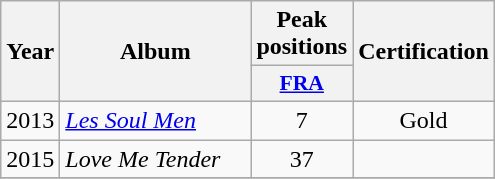<table class="wikitable">
<tr>
<th align="center" rowspan="2" width="10">Year</th>
<th align="center" rowspan="2" width="120">Album</th>
<th align="center" colspan="1" width="20">Peak positions</th>
<th align="center" rowspan="2" width="70">Certification</th>
</tr>
<tr>
<th scope="col" style="width:3em;font-size:90%;"><a href='#'>FRA</a><br></th>
</tr>
<tr>
<td style="text-align:center;">2013</td>
<td><em><a href='#'>Les Soul Men</a></em></td>
<td style="text-align:center;">7</td>
<td style="text-align:center;">Gold</td>
</tr>
<tr>
<td style="text-align:center;">2015</td>
<td><em>Love Me Tender</em></td>
<td style="text-align:center;">37</td>
<td style="text-align:center;"></td>
</tr>
<tr>
</tr>
</table>
